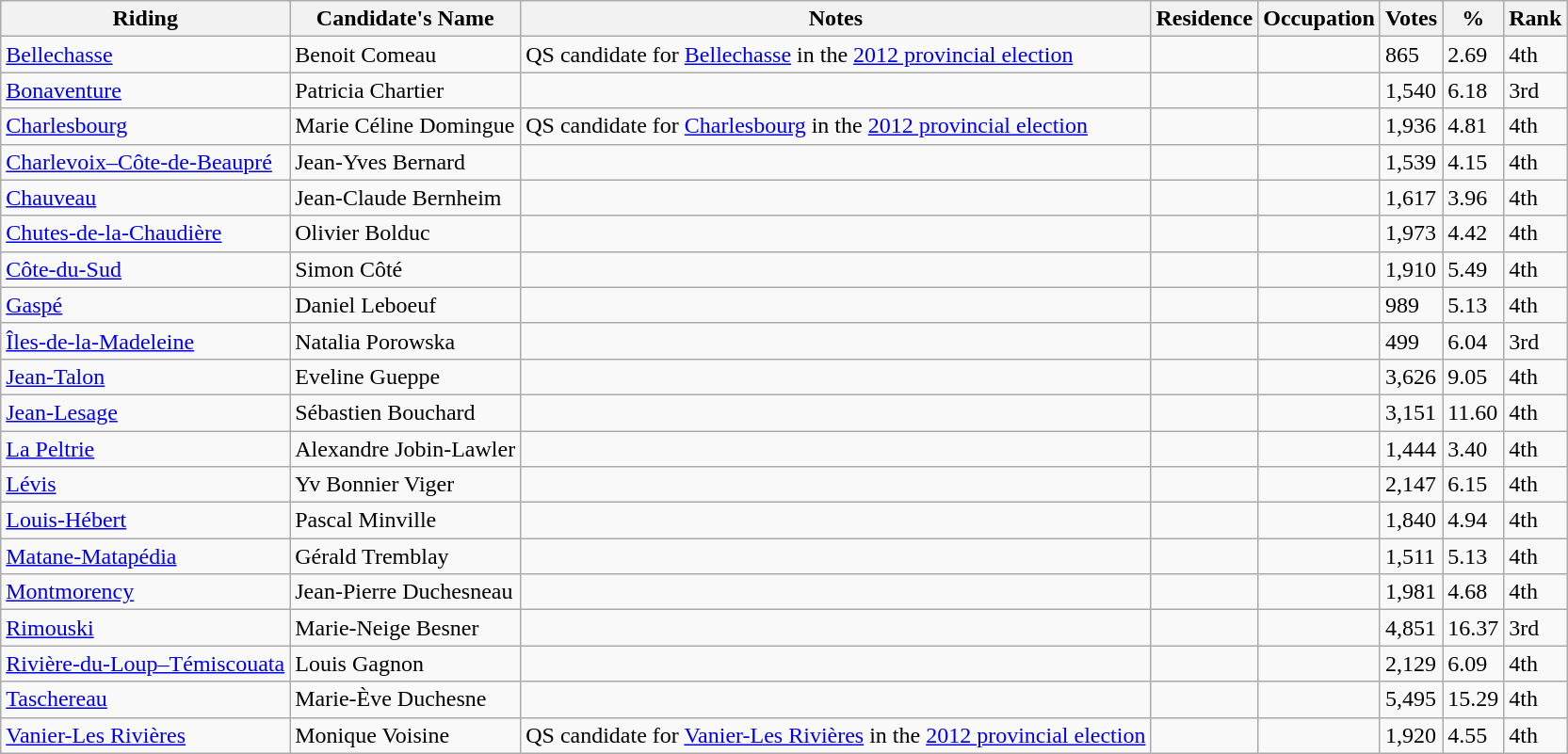<table class="wikitable sortable">
<tr>
<th>Riding<br></th>
<th>Candidate's Name</th>
<th>Notes</th>
<th>Residence</th>
<th>Occupation</th>
<th>Votes</th>
<th>%</th>
<th>Rank</th>
</tr>
<tr>
<td><a href='#'>Bellechasse</a></td>
<td>Benoit Comeau</td>
<td>QS candidate for <a href='#'>Bellechasse</a> in the <a href='#'>2012 provincial election</a></td>
<td></td>
<td></td>
<td>865</td>
<td>2.69</td>
<td>4th</td>
</tr>
<tr>
<td><a href='#'>Bonaventure</a></td>
<td>Patricia Chartier</td>
<td></td>
<td></td>
<td></td>
<td>1,540</td>
<td>6.18</td>
<td>3rd</td>
</tr>
<tr>
<td><a href='#'>Charlesbourg</a></td>
<td>Marie Céline Domingue</td>
<td>QS candidate for <a href='#'>Charlesbourg</a> in the <a href='#'>2012 provincial election</a></td>
<td></td>
<td></td>
<td>1,936</td>
<td>4.81</td>
<td>4th</td>
</tr>
<tr>
<td><a href='#'>Charlevoix–Côte-de-Beaupré</a></td>
<td>Jean-Yves Bernard</td>
<td></td>
<td></td>
<td></td>
<td>1,539</td>
<td>4.15</td>
<td>4th</td>
</tr>
<tr>
<td><a href='#'>Chauveau</a></td>
<td>Jean-Claude Bernheim</td>
<td></td>
<td></td>
<td></td>
<td>1,617</td>
<td>3.96</td>
<td>4th</td>
</tr>
<tr>
<td><a href='#'>Chutes-de-la-Chaudière</a></td>
<td>Olivier Bolduc</td>
<td></td>
<td></td>
<td></td>
<td>1,973</td>
<td>4.42</td>
<td>4th</td>
</tr>
<tr>
<td><a href='#'>Côte-du-Sud</a></td>
<td>Simon Côté</td>
<td></td>
<td></td>
<td></td>
<td>1,910</td>
<td>5.49</td>
<td>4th</td>
</tr>
<tr>
<td><a href='#'>Gaspé</a></td>
<td>Daniel Leboeuf</td>
<td></td>
<td></td>
<td></td>
<td>989</td>
<td>5.13</td>
<td>4th</td>
</tr>
<tr>
<td><a href='#'>Îles-de-la-Madeleine</a></td>
<td>Natalia Porowska</td>
<td></td>
<td></td>
<td></td>
<td>499</td>
<td>6.04</td>
<td>3rd</td>
</tr>
<tr>
<td><a href='#'>Jean-Talon</a></td>
<td>Eveline Gueppe</td>
<td></td>
<td></td>
<td></td>
<td>3,626</td>
<td>9.05</td>
<td>4th</td>
</tr>
<tr>
<td><a href='#'>Jean-Lesage</a></td>
<td>Sébastien Bouchard</td>
<td></td>
<td></td>
<td></td>
<td>3,151</td>
<td>11.60</td>
<td>4th</td>
</tr>
<tr>
<td><a href='#'>La Peltrie</a></td>
<td>Alexandre Jobin-Lawler</td>
<td></td>
<td></td>
<td></td>
<td>1,444</td>
<td>3.40</td>
<td>4th</td>
</tr>
<tr>
<td><a href='#'>Lévis</a></td>
<td>Yv Bonnier Viger</td>
<td></td>
<td></td>
<td></td>
<td>2,147</td>
<td>6.15</td>
<td>4th</td>
</tr>
<tr>
<td><a href='#'>Louis-Hébert</a></td>
<td>Pascal Minville</td>
<td></td>
<td></td>
<td></td>
<td>1,840</td>
<td>4.94</td>
<td>4th</td>
</tr>
<tr>
<td><a href='#'>Matane-Matapédia</a></td>
<td>Gérald Tremblay</td>
<td></td>
<td></td>
<td></td>
<td>1,511</td>
<td>5.13</td>
<td>4th</td>
</tr>
<tr>
<td><a href='#'>Montmorency</a></td>
<td>Jean-Pierre Duchesneau</td>
<td></td>
<td></td>
<td></td>
<td>1,981</td>
<td>4.68</td>
<td>4th</td>
</tr>
<tr>
<td><a href='#'>Rimouski</a></td>
<td>Marie-Neige Besner</td>
<td></td>
<td></td>
<td></td>
<td>4,851</td>
<td>16.37</td>
<td>3rd</td>
</tr>
<tr>
<td><a href='#'>Rivière-du-Loup–Témiscouata</a></td>
<td>Louis Gagnon</td>
<td></td>
<td></td>
<td></td>
<td>2,129</td>
<td>6.09</td>
<td>4th</td>
</tr>
<tr>
<td><a href='#'>Taschereau</a></td>
<td>Marie-Ève Duchesne</td>
<td></td>
<td></td>
<td></td>
<td>5,495</td>
<td>15.29</td>
<td>4th</td>
</tr>
<tr>
<td><a href='#'>Vanier-Les Rivières</a></td>
<td>Monique Voisine</td>
<td>QS candidate for <a href='#'>Vanier-Les Rivières</a> in the <a href='#'>2012 provincial election</a></td>
<td></td>
<td></td>
<td>1,920</td>
<td>4.55</td>
<td>4th</td>
</tr>
</table>
